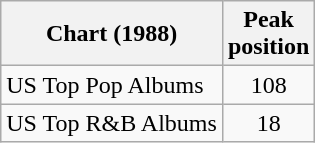<table class="wikitable">
<tr>
<th>Chart (1988)</th>
<th>Peak<br>position</th>
</tr>
<tr>
<td>US Top Pop Albums</td>
<td align=center>108</td>
</tr>
<tr>
<td>US Top R&B Albums</td>
<td align=center>18</td>
</tr>
</table>
